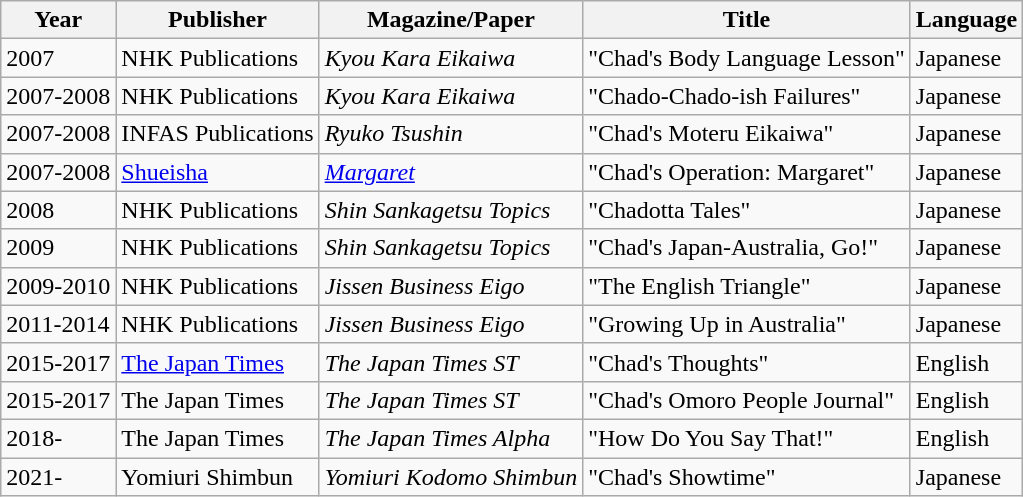<table class = "wikitable sortable">
<tr>
<th>Year</th>
<th>Publisher</th>
<th>Magazine/Paper</th>
<th>Title</th>
<th>Language</th>
</tr>
<tr>
<td>2007</td>
<td>NHK Publications</td>
<td><em>Kyou Kara Eikaiwa</em></td>
<td>"Chad's Body Language Lesson"</td>
<td>Japanese</td>
</tr>
<tr>
<td>2007-2008</td>
<td>NHK Publications</td>
<td><em>Kyou Kara Eikaiwa</em></td>
<td>"Chado-Chado-ish Failures"</td>
<td>Japanese</td>
</tr>
<tr>
<td>2007-2008</td>
<td>INFAS Publications</td>
<td><em>Ryuko Tsushin</em></td>
<td>"Chad's Moteru Eikaiwa"</td>
<td>Japanese</td>
</tr>
<tr>
<td>2007-2008</td>
<td><a href='#'>Shueisha</a></td>
<td><em><a href='#'>Margaret</a></em></td>
<td>"Chad's Operation: Margaret"</td>
<td>Japanese</td>
</tr>
<tr>
<td>2008</td>
<td>NHK Publications</td>
<td><em>Shin Sankagetsu Topics</em></td>
<td>"Chadotta Tales"</td>
<td>Japanese</td>
</tr>
<tr>
<td>2009</td>
<td>NHK Publications</td>
<td><em>Shin Sankagetsu Topics</em></td>
<td>"Chad's Japan-Australia, Go!"</td>
<td>Japanese</td>
</tr>
<tr>
<td>2009-2010</td>
<td>NHK Publications</td>
<td><em>Jissen Business Eigo</em></td>
<td>"The English Triangle"</td>
<td>Japanese</td>
</tr>
<tr>
<td>2011-2014</td>
<td>NHK Publications</td>
<td><em>Jissen Business Eigo</em></td>
<td>"Growing Up in Australia"</td>
<td>Japanese</td>
</tr>
<tr>
<td>2015-2017</td>
<td><a href='#'>The Japan Times</a></td>
<td><em>The Japan Times ST</em></td>
<td>"Chad's Thoughts"</td>
<td>English</td>
</tr>
<tr>
<td>2015-2017</td>
<td>The Japan Times</td>
<td><em>The Japan Times ST</em></td>
<td>"Chad's Omoro People Journal"</td>
<td>English</td>
</tr>
<tr>
<td>2018-</td>
<td>The Japan Times</td>
<td><em>The Japan Times Alpha</em></td>
<td>"How Do You Say That!"</td>
<td>English</td>
</tr>
<tr>
<td>2021-</td>
<td>Yomiuri Shimbun</td>
<td><em>Yomiuri Kodomo Shimbun</em></td>
<td>"Chad's Showtime"</td>
<td>Japanese</td>
</tr>
</table>
